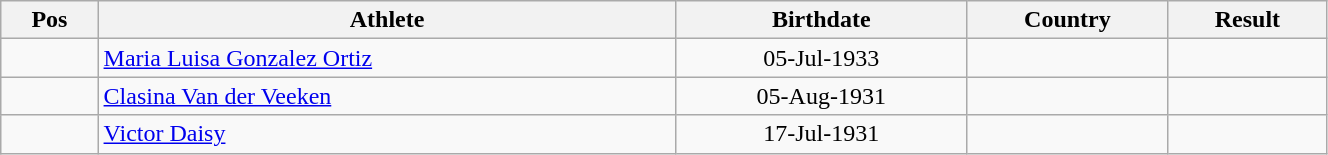<table class="wikitable"  style="text-align:center; width:70%;">
<tr>
<th>Pos</th>
<th>Athlete</th>
<th>Birthdate</th>
<th>Country</th>
<th>Result</th>
</tr>
<tr>
<td align=center></td>
<td align=left><a href='#'>Maria Luisa Gonzalez Ortiz</a></td>
<td>05-Jul-1933</td>
<td align=left></td>
<td></td>
</tr>
<tr>
<td align=center></td>
<td align=left><a href='#'>Clasina Van der Veeken</a></td>
<td>05-Aug-1931</td>
<td align=left></td>
<td></td>
</tr>
<tr>
<td align=center></td>
<td align=left><a href='#'>Victor Daisy</a></td>
<td>17-Jul-1931</td>
<td align=left></td>
<td></td>
</tr>
</table>
